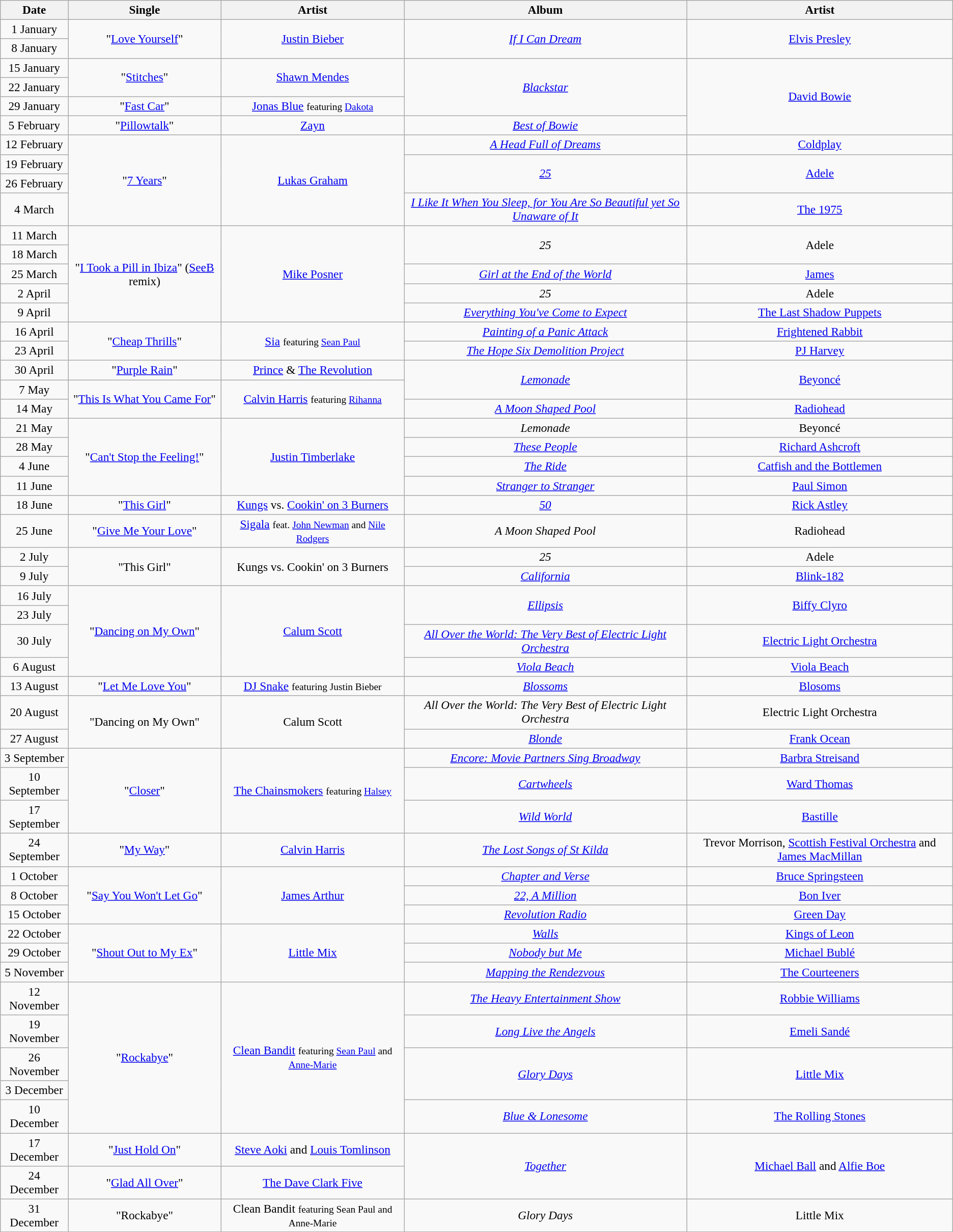<table class="wikitable" style="font-size:97%; text-align:center;">
<tr>
<th>Date</th>
<th>Single</th>
<th>Artist</th>
<th>Album</th>
<th>Artist</th>
</tr>
<tr>
<td>1 January</td>
<td rowspan="2">"<a href='#'>Love Yourself</a>"</td>
<td rowspan="2"><a href='#'>Justin Bieber</a></td>
<td rowspan="2"><em><a href='#'>If I Can Dream</a></em></td>
<td rowspan="2"><a href='#'>Elvis Presley</a></td>
</tr>
<tr>
<td>8 January</td>
</tr>
<tr>
<td>15 January</td>
<td rowspan="2">"<a href='#'>Stitches</a>"</td>
<td rowspan="2"><a href='#'>Shawn Mendes</a></td>
<td rowspan="3"><em><a href='#'>Blackstar</a></em></td>
<td rowspan="4"><a href='#'>David Bowie</a></td>
</tr>
<tr>
<td>22 January</td>
</tr>
<tr>
<td>29 January</td>
<td>"<a href='#'>Fast Car</a>"</td>
<td><a href='#'>Jonas Blue</a> <small> featuring <a href='#'>Dakota</a> </small></td>
</tr>
<tr>
<td>5 February</td>
<td>"<a href='#'>Pillowtalk</a>"</td>
<td><a href='#'>Zayn</a></td>
<td><em><a href='#'>Best of Bowie</a></em></td>
</tr>
<tr>
<td>12 February</td>
<td rowspan="4">"<a href='#'>7 Years</a>"</td>
<td rowspan="4"><a href='#'>Lukas Graham</a></td>
<td><em><a href='#'>A Head Full of Dreams</a></em></td>
<td><a href='#'>Coldplay</a></td>
</tr>
<tr>
<td>19 February</td>
<td rowspan="2"><em><a href='#'>25</a></em></td>
<td rowspan="2"><a href='#'>Adele</a></td>
</tr>
<tr>
<td>26 February</td>
</tr>
<tr>
<td>4 March</td>
<td><em><a href='#'>I Like It When You Sleep, for You Are So Beautiful yet So Unaware of It</a></em></td>
<td><a href='#'>The 1975</a></td>
</tr>
<tr>
<td>11 March</td>
<td rowspan="5">"<a href='#'>I Took a Pill in Ibiza</a>" (<a href='#'>SeeB</a> remix)</td>
<td rowspan="5"><a href='#'>Mike Posner</a></td>
<td rowspan="2"><em>25</em></td>
<td rowspan="2">Adele</td>
</tr>
<tr>
<td>18 March</td>
</tr>
<tr>
<td>25 March</td>
<td><em><a href='#'>Girl at the End of the World</a></em></td>
<td><a href='#'>James</a></td>
</tr>
<tr>
<td>2 April</td>
<td><em>25</em></td>
<td>Adele</td>
</tr>
<tr>
<td>9 April</td>
<td><em><a href='#'>Everything You've Come to Expect</a></em></td>
<td><a href='#'>The Last Shadow Puppets</a></td>
</tr>
<tr>
<td>16 April</td>
<td rowspan="2">"<a href='#'>Cheap Thrills</a>"</td>
<td rowspan="2"><a href='#'>Sia</a> <small> featuring <a href='#'>Sean Paul</a> </small></td>
<td><em><a href='#'>Painting of a Panic Attack</a></em></td>
<td><a href='#'>Frightened Rabbit</a></td>
</tr>
<tr>
<td>23 April</td>
<td><em><a href='#'>The Hope Six Demolition Project</a></em></td>
<td><a href='#'>PJ Harvey</a></td>
</tr>
<tr>
<td>30 April</td>
<td>"<a href='#'>Purple Rain</a>"</td>
<td><a href='#'>Prince</a> & <a href='#'>The Revolution</a></td>
<td rowspan="2"><em><a href='#'>Lemonade</a></em></td>
<td rowspan="2"><a href='#'>Beyoncé</a></td>
</tr>
<tr>
<td>7 May</td>
<td rowspan="2">"<a href='#'>This Is What You Came For</a>"</td>
<td rowspan="2"><a href='#'>Calvin Harris</a> <small> featuring <a href='#'>Rihanna</a> </small></td>
</tr>
<tr>
<td>14 May</td>
<td><em><a href='#'>A Moon Shaped Pool</a></em></td>
<td><a href='#'>Radiohead</a></td>
</tr>
<tr>
<td>21 May</td>
<td rowspan="4">"<a href='#'>Can't Stop the Feeling!</a>"</td>
<td rowspan="4"><a href='#'>Justin Timberlake</a></td>
<td><em>Lemonade</em></td>
<td>Beyoncé</td>
</tr>
<tr>
<td>28 May</td>
<td><em><a href='#'>These People</a></em></td>
<td><a href='#'>Richard Ashcroft</a></td>
</tr>
<tr>
<td>4 June</td>
<td><em><a href='#'>The Ride</a></em></td>
<td><a href='#'>Catfish and the Bottlemen</a></td>
</tr>
<tr>
<td>11 June</td>
<td><em><a href='#'>Stranger to Stranger</a></em></td>
<td><a href='#'>Paul Simon</a></td>
</tr>
<tr>
<td>18 June</td>
<td>"<a href='#'>This Girl</a>"</td>
<td><a href='#'>Kungs</a> vs. <a href='#'>Cookin' on 3 Burners</a></td>
<td><em><a href='#'>50</a></em></td>
<td><a href='#'>Rick Astley</a></td>
</tr>
<tr>
<td>25 June</td>
<td>"<a href='#'>Give Me Your Love</a>"</td>
<td><a href='#'>Sigala</a> <small> feat. <a href='#'>John Newman</a> and <a href='#'>Nile Rodgers</a> </small></td>
<td><em>A Moon Shaped Pool</em></td>
<td>Radiohead</td>
</tr>
<tr>
<td>2 July</td>
<td rowspan="2">"This Girl"</td>
<td rowspan="2">Kungs vs. Cookin' on 3 Burners</td>
<td><em>25</em></td>
<td>Adele</td>
</tr>
<tr>
<td>9 July</td>
<td><em><a href='#'>California</a></em></td>
<td><a href='#'>Blink-182</a></td>
</tr>
<tr>
<td>16 July</td>
<td rowspan="4">"<a href='#'>Dancing on My Own</a>"</td>
<td rowspan="4"><a href='#'>Calum Scott</a></td>
<td rowspan="2"><em><a href='#'>Ellipsis</a></em></td>
<td rowspan="2"><a href='#'>Biffy Clyro</a></td>
</tr>
<tr>
<td>23 July</td>
</tr>
<tr>
<td>30 July</td>
<td><em><a href='#'>All Over the World: The Very Best of Electric Light Orchestra</a></em></td>
<td><a href='#'>Electric Light Orchestra</a></td>
</tr>
<tr>
<td>6 August</td>
<td><em><a href='#'>Viola Beach</a></em></td>
<td><a href='#'>Viola Beach</a></td>
</tr>
<tr>
<td>13 August</td>
<td>"<a href='#'>Let Me Love You</a>"</td>
<td><a href='#'>DJ Snake</a> <small> featuring Justin Bieber</small></td>
<td><em><a href='#'>Blossoms</a></em></td>
<td><a href='#'>Blosoms</a></td>
</tr>
<tr>
<td>20 August</td>
<td rowspan="2">"Dancing on My Own"</td>
<td rowspan="2">Calum Scott</td>
<td><em>All Over the World: The Very Best of Electric Light Orchestra</em></td>
<td>Electric Light Orchestra</td>
</tr>
<tr>
<td>27 August</td>
<td><em><a href='#'>Blonde</a></em></td>
<td><a href='#'>Frank Ocean</a></td>
</tr>
<tr>
<td>3 September</td>
<td rowspan="3">"<a href='#'>Closer</a>"</td>
<td rowspan="3"><a href='#'>The Chainsmokers</a> <small> featuring <a href='#'>Halsey</a></small></td>
<td><em><a href='#'>Encore: Movie Partners Sing Broadway</a></em></td>
<td><a href='#'>Barbra Streisand</a></td>
</tr>
<tr>
<td>10 September</td>
<td><em><a href='#'>Cartwheels</a></em></td>
<td><a href='#'>Ward Thomas</a></td>
</tr>
<tr>
<td>17 September</td>
<td><em><a href='#'>Wild World</a></em></td>
<td><a href='#'>Bastille</a></td>
</tr>
<tr>
<td>24 September</td>
<td>"<a href='#'>My Way</a>"</td>
<td><a href='#'>Calvin Harris</a></td>
<td><em><a href='#'>The Lost Songs of St Kilda</a></em></td>
<td>Trevor Morrison, <a href='#'>Scottish Festival Orchestra</a> and <a href='#'>James MacMillan</a></td>
</tr>
<tr>
<td>1 October</td>
<td rowspan="3">"<a href='#'>Say You Won't Let Go</a>"</td>
<td rowspan="3"><a href='#'>James Arthur</a></td>
<td><em><a href='#'>Chapter and Verse</a></em></td>
<td><a href='#'>Bruce Springsteen</a></td>
</tr>
<tr>
<td>8 October</td>
<td><em><a href='#'>22, A Million</a></em></td>
<td><a href='#'>Bon Iver</a></td>
</tr>
<tr>
<td>15 October</td>
<td><em><a href='#'>Revolution Radio</a></em></td>
<td><a href='#'>Green Day</a></td>
</tr>
<tr>
<td>22 October</td>
<td rowspan="3">"<a href='#'>Shout Out to My Ex</a>"</td>
<td rowspan="3"><a href='#'>Little Mix</a></td>
<td><em><a href='#'>Walls</a></em></td>
<td><a href='#'>Kings of Leon</a></td>
</tr>
<tr>
<td>29 October</td>
<td><em><a href='#'>Nobody but Me</a></em></td>
<td><a href='#'>Michael Bublé</a></td>
</tr>
<tr>
<td>5 November</td>
<td><em><a href='#'>Mapping the Rendezvous</a></em></td>
<td><a href='#'>The Courteeners</a></td>
</tr>
<tr>
<td>12 November</td>
<td rowspan="5">"<a href='#'>Rockabye</a>"</td>
<td rowspan="5"><a href='#'>Clean Bandit</a> <small>featuring <a href='#'>Sean Paul</a> and <a href='#'>Anne-Marie</a></small></td>
<td><em><a href='#'>The Heavy Entertainment Show</a></em></td>
<td><a href='#'>Robbie Williams</a></td>
</tr>
<tr>
<td>19 November</td>
<td><em><a href='#'>Long Live the Angels</a></em></td>
<td><a href='#'>Emeli Sandé</a></td>
</tr>
<tr>
<td>26 November</td>
<td rowspan="2"><em><a href='#'>Glory Days</a></em></td>
<td rowspan="2"><a href='#'>Little Mix</a></td>
</tr>
<tr>
<td>3 December</td>
</tr>
<tr>
<td>10 December</td>
<td><em><a href='#'>Blue & Lonesome</a></em></td>
<td><a href='#'>The Rolling Stones</a></td>
</tr>
<tr>
<td>17 December</td>
<td>"<a href='#'>Just Hold On</a>"</td>
<td><a href='#'>Steve Aoki</a> and <a href='#'>Louis Tomlinson</a></td>
<td rowspan="2"><em><a href='#'>Together</a></em></td>
<td rowspan="2"><a href='#'>Michael Ball</a> and <a href='#'>Alfie Boe</a></td>
</tr>
<tr>
<td>24 December</td>
<td>"<a href='#'>Glad All Over</a>"</td>
<td><a href='#'>The Dave Clark Five</a></td>
</tr>
<tr>
<td>31 December</td>
<td>"Rockabye"</td>
<td>Clean Bandit <small>featuring Sean Paul and Anne-Marie</small></td>
<td><em>Glory Days</em></td>
<td>Little Mix</td>
</tr>
</table>
